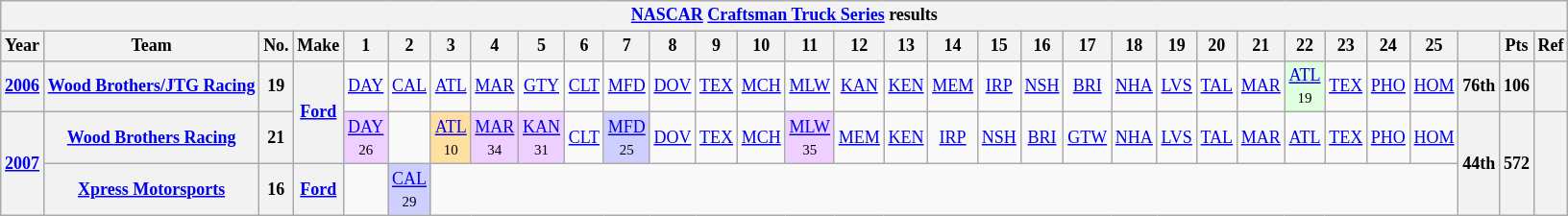<table class="wikitable" style="text-align:center; font-size:75%">
<tr>
<th colspan=45><a href='#'>NASCAR</a> <a href='#'>Craftsman Truck Series</a> results</th>
</tr>
<tr>
<th>Year</th>
<th>Team</th>
<th>No.</th>
<th>Make</th>
<th>1</th>
<th>2</th>
<th>3</th>
<th>4</th>
<th>5</th>
<th>6</th>
<th>7</th>
<th>8</th>
<th>9</th>
<th>10</th>
<th>11</th>
<th>12</th>
<th>13</th>
<th>14</th>
<th>15</th>
<th>16</th>
<th>17</th>
<th>18</th>
<th>19</th>
<th>20</th>
<th>21</th>
<th>22</th>
<th>23</th>
<th>24</th>
<th>25</th>
<th></th>
<th>Pts</th>
<th>Ref</th>
</tr>
<tr>
<th><a href='#'>2006</a></th>
<th><a href='#'>Wood Brothers/JTG Racing</a></th>
<th>19</th>
<th rowspan=2><a href='#'>Ford</a></th>
<td><a href='#'>DAY</a></td>
<td><a href='#'>CAL</a></td>
<td><a href='#'>ATL</a></td>
<td><a href='#'>MAR</a></td>
<td><a href='#'>GTY</a></td>
<td><a href='#'>CLT</a></td>
<td><a href='#'>MFD</a></td>
<td><a href='#'>DOV</a></td>
<td><a href='#'>TEX</a></td>
<td><a href='#'>MCH</a></td>
<td><a href='#'>MLW</a></td>
<td><a href='#'>KAN</a></td>
<td><a href='#'>KEN</a></td>
<td><a href='#'>MEM</a></td>
<td><a href='#'>IRP</a></td>
<td><a href='#'>NSH</a></td>
<td><a href='#'>BRI</a></td>
<td><a href='#'>NHA</a></td>
<td><a href='#'>LVS</a></td>
<td><a href='#'>TAL</a></td>
<td><a href='#'>MAR</a></td>
<td style="background:#DFFFDF;"><a href='#'>ATL</a><br><small>19</small></td>
<td><a href='#'>TEX</a></td>
<td><a href='#'>PHO</a></td>
<td><a href='#'>HOM</a></td>
<th>76th</th>
<th>106</th>
<th></th>
</tr>
<tr>
<th rowspan=2><a href='#'>2007</a></th>
<th><a href='#'>Wood Brothers Racing</a></th>
<th>21</th>
<td style="background:#EFCFFF;"><a href='#'>DAY</a><br><small>26</small></td>
<td></td>
<td style="background:#FFDF9F;"><a href='#'>ATL</a><br><small>10</small></td>
<td style="background:#EFCFFF;"><a href='#'>MAR</a><br><small>34</small></td>
<td style="background:#EFCFFF;"><a href='#'>KAN</a><br><small>31</small></td>
<td><a href='#'>CLT</a></td>
<td style="background:#CFCFFF;"><a href='#'>MFD</a><br><small>25</small></td>
<td><a href='#'>DOV</a></td>
<td><a href='#'>TEX</a></td>
<td><a href='#'>MCH</a></td>
<td style="background:#EFCFFF;"><a href='#'>MLW</a><br><small>35</small></td>
<td><a href='#'>MEM</a></td>
<td><a href='#'>KEN</a></td>
<td><a href='#'>IRP</a></td>
<td><a href='#'>NSH</a></td>
<td><a href='#'>BRI</a></td>
<td><a href='#'>GTW</a></td>
<td><a href='#'>NHA</a></td>
<td><a href='#'>LVS</a></td>
<td><a href='#'>TAL</a></td>
<td><a href='#'>MAR</a></td>
<td><a href='#'>ATL</a></td>
<td><a href='#'>TEX</a></td>
<td><a href='#'>PHO</a></td>
<td><a href='#'>HOM</a></td>
<th rowspan=2>44th</th>
<th rowspan=2>572</th>
<th rowspan=2></th>
</tr>
<tr>
<th><a href='#'>Xpress Motorsports</a></th>
<th>16</th>
<th><a href='#'>Ford</a></th>
<td></td>
<td style="background:#CFCFFF;"><a href='#'>CAL</a><br><small>29</small></td>
<td colspan=23></td>
</tr>
</table>
